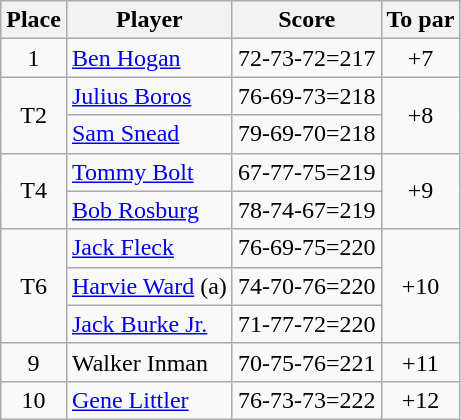<table class=wikitable>
<tr>
<th>Place</th>
<th>Player</th>
<th>Score</th>
<th>To par</th>
</tr>
<tr>
<td align=center>1</td>
<td> <a href='#'>Ben Hogan</a></td>
<td>72-73-72=217</td>
<td align=center>+7</td>
</tr>
<tr>
<td rowspan=2 align=center>T2</td>
<td> <a href='#'>Julius Boros</a></td>
<td>76-69-73=218</td>
<td rowspan=2 align=center>+8</td>
</tr>
<tr>
<td> <a href='#'>Sam Snead</a></td>
<td>79-69-70=218</td>
</tr>
<tr>
<td rowspan=2 align=center>T4</td>
<td> <a href='#'>Tommy Bolt</a></td>
<td>67-77-75=219</td>
<td rowspan=2 align=center>+9</td>
</tr>
<tr>
<td> <a href='#'>Bob Rosburg</a></td>
<td>78-74-67=219</td>
</tr>
<tr>
<td align=center rowspan=3>T6</td>
<td> <a href='#'>Jack Fleck</a></td>
<td>76-69-75=220</td>
<td rowspan=3 align=center>+10</td>
</tr>
<tr>
<td> <a href='#'>Harvie Ward</a> (a)</td>
<td>74-70-76=220</td>
</tr>
<tr>
<td> <a href='#'>Jack Burke Jr.</a></td>
<td>71-77-72=220</td>
</tr>
<tr>
<td align=center>9</td>
<td> Walker Inman</td>
<td>70-75-76=221</td>
<td align=center>+11</td>
</tr>
<tr>
<td align=center>10</td>
<td> <a href='#'>Gene Littler</a></td>
<td>76-73-73=222</td>
<td align=center>+12</td>
</tr>
</table>
